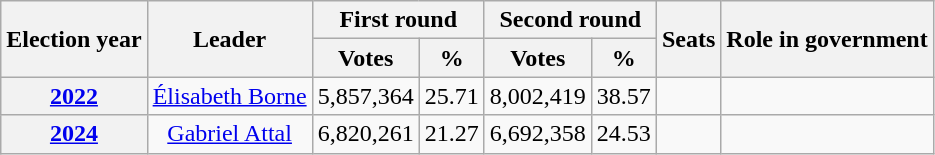<table class=wikitable style=text-align:center>
<tr>
<th rowspan="2">Election year</th>
<th rowspan="2">Leader</th>
<th colspan="2">First round</th>
<th colspan="2">Second round</th>
<th rowspan="2">Seats</th>
<th rowspan="2">Role in government</th>
</tr>
<tr>
<th>Votes</th>
<th>%</th>
<th>Votes</th>
<th>%</th>
</tr>
<tr>
<th><a href='#'>2022</a></th>
<td><a href='#'>Élisabeth Borne</a></td>
<td>5,857,364</td>
<td>25.71</td>
<td>8,002,419</td>
<td>38.57</td>
<td></td>
<td></td>
</tr>
<tr>
<th><a href='#'>2024</a></th>
<td><a href='#'>Gabriel Attal</a></td>
<td>6,820,261</td>
<td>21.27</td>
<td>6,692,358</td>
<td>24.53</td>
<td></td>
<td></td>
</tr>
</table>
